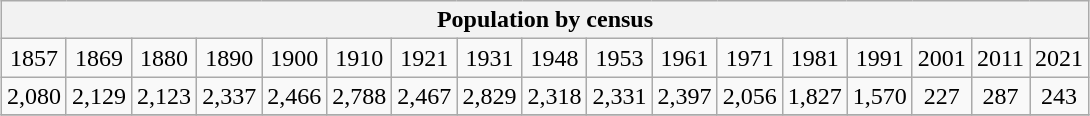<table class="wikitable" style="margin: 0.5em auto; text-align: center;">
<tr>
<th colspan="17">Population by census</th>
</tr>
<tr>
<td>1857</td>
<td>1869</td>
<td>1880</td>
<td>1890</td>
<td>1900</td>
<td>1910</td>
<td>1921</td>
<td>1931</td>
<td>1948</td>
<td>1953</td>
<td>1961</td>
<td>1971</td>
<td>1981</td>
<td>1991</td>
<td>2001</td>
<td>2011</td>
<td>2021</td>
</tr>
<tr>
<td>2,080</td>
<td>2,129</td>
<td>2,123</td>
<td>2,337</td>
<td>2,466</td>
<td>2,788</td>
<td>2,467</td>
<td>2,829</td>
<td>2,318</td>
<td>2,331</td>
<td>2,397</td>
<td>2,056</td>
<td>1,827</td>
<td>1,570</td>
<td>227</td>
<td>287</td>
<td>243</td>
</tr>
<tr>
</tr>
</table>
